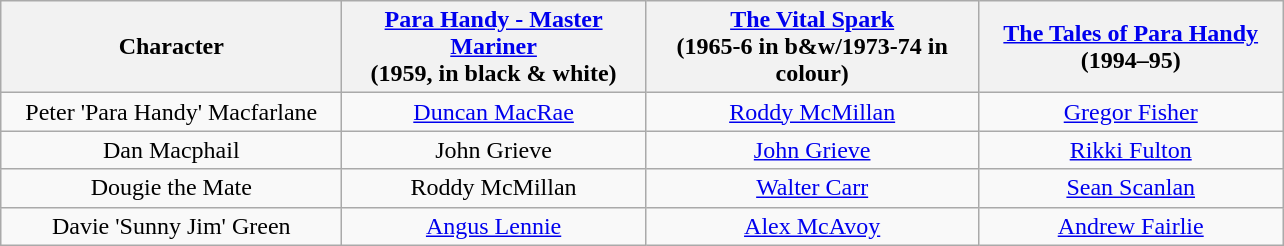<table class="wikitable" style="text-align:center">
<tr>
<th width="220">Character</th>
<th width="195"><a href='#'>Para Handy - Master Mariner</a><br>(1959, in black & white)</th>
<th width="215"><a href='#'>The Vital Spark</a><br>(1965-6 in b&w/1973-74 in colour)</th>
<th width="195"><a href='#'>The Tales of Para Handy</a><br>(1994–95)</th>
</tr>
<tr>
<td>Peter 'Para Handy' Macfarlane</td>
<td><a href='#'>Duncan MacRae</a></td>
<td><a href='#'>Roddy McMillan</a></td>
<td><a href='#'>Gregor Fisher</a></td>
</tr>
<tr>
<td>Dan Macphail</td>
<td>John Grieve</td>
<td><a href='#'>John Grieve</a></td>
<td><a href='#'>Rikki Fulton</a></td>
</tr>
<tr>
<td>Dougie the Mate</td>
<td>Roddy McMillan</td>
<td><a href='#'>Walter Carr</a></td>
<td><a href='#'>Sean Scanlan</a></td>
</tr>
<tr>
<td>Davie 'Sunny Jim' Green</td>
<td><a href='#'>Angus Lennie</a></td>
<td><a href='#'>Alex McAvoy</a></td>
<td><a href='#'>Andrew Fairlie</a></td>
</tr>
</table>
